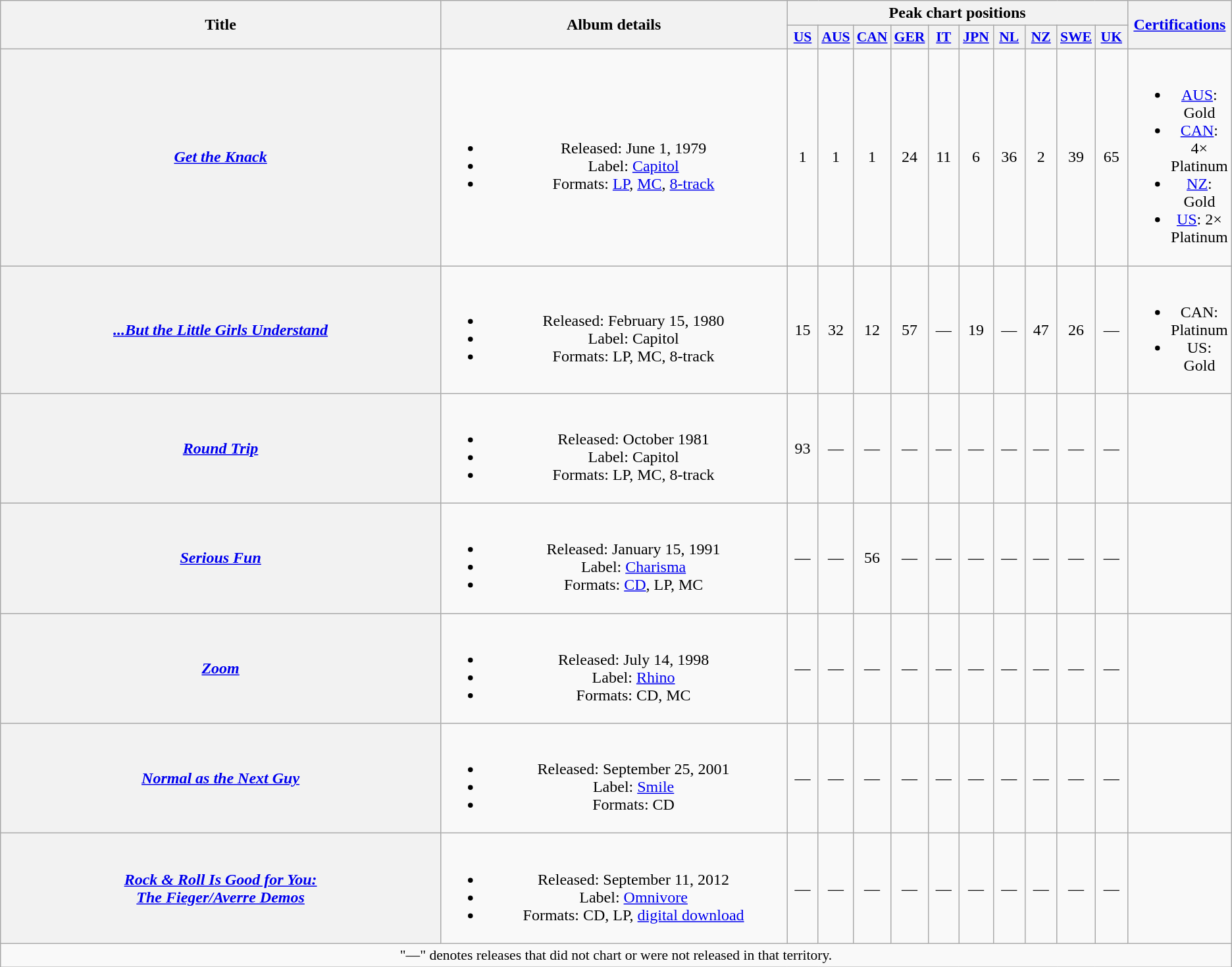<table class="wikitable plainrowheaders" style="text-align:center;">
<tr>
<th rowspan="2" scope="col" style="width:40em;">Title</th>
<th rowspan="2" scope="col" style="width:30em;">Album details</th>
<th colspan="10">Peak chart positions</th>
<th rowspan="2"><a href='#'>Certifications</a></th>
</tr>
<tr>
<th scope="col" style="width:2em;font-size:90%;"><a href='#'>US</a><br></th>
<th scope="col" style="width:2em;font-size:90%;"><a href='#'>AUS</a><br></th>
<th scope="col" style="width:2em;font-size:90%;"><a href='#'>CAN</a><br></th>
<th scope="col" style="width:2em;font-size:90%;"><a href='#'>GER</a><br></th>
<th scope="col" style="width:2em;font-size:90%;"><a href='#'>IT</a><br></th>
<th scope="col" style="width:2em;font-size:90%;"><a href='#'>JPN</a><br></th>
<th scope="col" style="width:2em;font-size:90%;"><a href='#'>NL</a><br></th>
<th scope="col" style="width:2em;font-size:90%;"><a href='#'>NZ</a><br></th>
<th scope="col" style="width:2em;font-size:90%;"><a href='#'>SWE</a><br></th>
<th scope="col" style="width:2em;font-size:90%;"><a href='#'>UK</a><br></th>
</tr>
<tr>
<th scope="row"><em><a href='#'>Get the Knack</a></em></th>
<td><br><ul><li>Released: June 1, 1979</li><li>Label: <a href='#'>Capitol</a></li><li>Formats: <a href='#'>LP</a>, <a href='#'>MC</a>, <a href='#'>8-track</a></li></ul></td>
<td>1</td>
<td>1</td>
<td>1</td>
<td>24</td>
<td>11</td>
<td>6</td>
<td>36</td>
<td>2</td>
<td>39</td>
<td>65</td>
<td><br><ul><li><a href='#'>AUS</a>: Gold</li><li><a href='#'>CAN</a>: 4× Platinum</li><li><a href='#'>NZ</a>: Gold</li><li><a href='#'>US</a>: 2× Platinum</li></ul></td>
</tr>
<tr>
<th scope="row"><em><a href='#'>...But the Little Girls Understand</a></em></th>
<td><br><ul><li>Released: February 15, 1980</li><li>Label: Capitol</li><li>Formats: LP, MC, 8-track</li></ul></td>
<td>15</td>
<td>32</td>
<td>12</td>
<td>57</td>
<td>—</td>
<td>19</td>
<td>—</td>
<td>47</td>
<td>26</td>
<td>—</td>
<td><br><ul><li>CAN: Platinum</li><li>US: Gold</li></ul></td>
</tr>
<tr>
<th scope="row"><em><a href='#'>Round Trip</a></em></th>
<td><br><ul><li>Released: October 1981</li><li>Label: Capitol</li><li>Formats: LP, MC, 8-track</li></ul></td>
<td>93</td>
<td>—</td>
<td>—</td>
<td>—</td>
<td>—</td>
<td>—</td>
<td>—</td>
<td>—</td>
<td>—</td>
<td>—</td>
<td></td>
</tr>
<tr>
<th scope="row"><em><a href='#'>Serious Fun</a></em></th>
<td><br><ul><li>Released: January 15, 1991</li><li>Label: <a href='#'>Charisma</a></li><li>Formats: <a href='#'>CD</a>, LP, MC</li></ul></td>
<td>—</td>
<td>—</td>
<td>56</td>
<td>—</td>
<td>—</td>
<td>—</td>
<td>—</td>
<td>—</td>
<td>—</td>
<td>—</td>
<td></td>
</tr>
<tr>
<th scope="row"><em><a href='#'>Zoom</a></em></th>
<td><br><ul><li>Released: July 14, 1998</li><li>Label: <a href='#'>Rhino</a></li><li>Formats: CD, MC</li></ul></td>
<td>—</td>
<td>—</td>
<td>—</td>
<td>—</td>
<td>—</td>
<td>—</td>
<td>—</td>
<td>—</td>
<td>—</td>
<td>—</td>
<td></td>
</tr>
<tr>
<th scope="row"><em><a href='#'>Normal as the Next Guy</a></em></th>
<td><br><ul><li>Released: September 25, 2001</li><li>Label: <a href='#'>Smile</a></li><li>Formats: CD</li></ul></td>
<td>—</td>
<td>—</td>
<td>—</td>
<td>—</td>
<td>—</td>
<td>—</td>
<td>—</td>
<td>—</td>
<td>—</td>
<td>—</td>
<td></td>
</tr>
<tr>
<th scope="row"><em><a href='#'>Rock & Roll Is Good for You:<br> The Fieger/Averre Demos</a></em></th>
<td><br><ul><li>Released: September 11, 2012</li><li>Label: <a href='#'>Omnivore</a></li><li>Formats: CD, LP, <a href='#'>digital download</a></li></ul></td>
<td>—</td>
<td>—</td>
<td>—</td>
<td>—</td>
<td>—</td>
<td>—</td>
<td>—</td>
<td>—</td>
<td>—</td>
<td>—</td>
<td></td>
</tr>
<tr>
<td colspan="13" style="font-size:90%">"—" denotes releases that did not chart or were not released in that territory.</td>
</tr>
</table>
